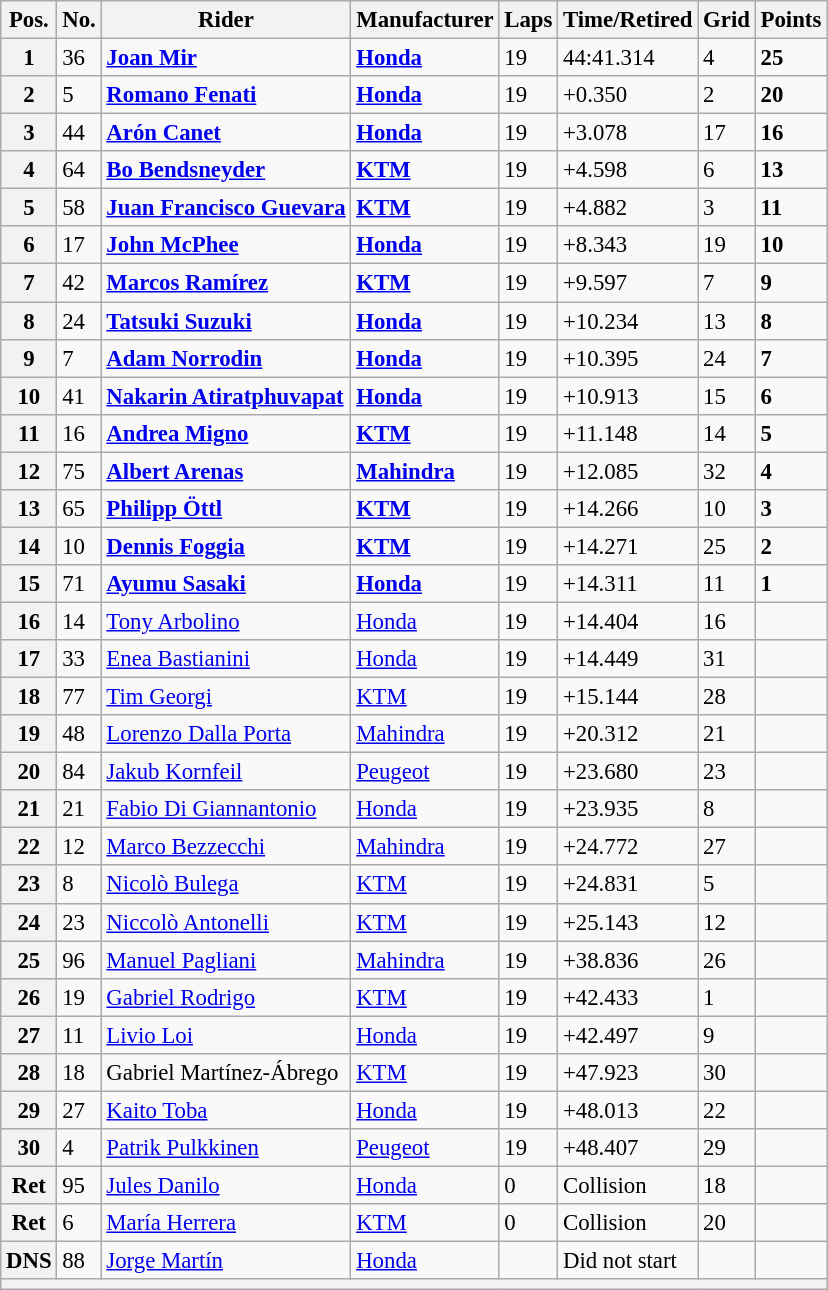<table class="wikitable" style="font-size: 95%;">
<tr>
<th>Pos.</th>
<th>No.</th>
<th>Rider</th>
<th>Manufacturer</th>
<th>Laps</th>
<th>Time/Retired</th>
<th>Grid</th>
<th>Points</th>
</tr>
<tr>
<th>1</th>
<td>36</td>
<td> <strong><a href='#'>Joan Mir</a></strong></td>
<td><strong><a href='#'>Honda</a></strong></td>
<td>19</td>
<td>44:41.314</td>
<td>4</td>
<td><strong>25</strong></td>
</tr>
<tr>
<th>2</th>
<td>5</td>
<td> <strong><a href='#'>Romano Fenati</a></strong></td>
<td><strong><a href='#'>Honda</a></strong></td>
<td>19</td>
<td>+0.350</td>
<td>2</td>
<td><strong>20</strong></td>
</tr>
<tr>
<th>3</th>
<td>44</td>
<td> <strong><a href='#'>Arón Canet</a></strong></td>
<td><strong><a href='#'>Honda</a></strong></td>
<td>19</td>
<td>+3.078</td>
<td>17</td>
<td><strong>16</strong></td>
</tr>
<tr>
<th>4</th>
<td>64</td>
<td> <strong><a href='#'>Bo Bendsneyder</a></strong></td>
<td><strong><a href='#'>KTM</a></strong></td>
<td>19</td>
<td>+4.598</td>
<td>6</td>
<td><strong>13</strong></td>
</tr>
<tr>
<th>5</th>
<td>58</td>
<td> <strong><a href='#'>Juan Francisco Guevara</a></strong></td>
<td><strong><a href='#'>KTM</a></strong></td>
<td>19</td>
<td>+4.882</td>
<td>3</td>
<td><strong>11</strong></td>
</tr>
<tr>
<th>6</th>
<td>17</td>
<td> <strong><a href='#'>John McPhee</a></strong></td>
<td><strong><a href='#'>Honda</a></strong></td>
<td>19</td>
<td>+8.343</td>
<td>19</td>
<td><strong>10</strong></td>
</tr>
<tr>
<th>7</th>
<td>42</td>
<td> <strong><a href='#'>Marcos Ramírez</a></strong></td>
<td><strong><a href='#'>KTM</a></strong></td>
<td>19</td>
<td>+9.597</td>
<td>7</td>
<td><strong>9</strong></td>
</tr>
<tr>
<th>8</th>
<td>24</td>
<td> <strong><a href='#'>Tatsuki Suzuki</a></strong></td>
<td><strong><a href='#'>Honda</a></strong></td>
<td>19</td>
<td>+10.234</td>
<td>13</td>
<td><strong>8</strong></td>
</tr>
<tr>
<th>9</th>
<td>7</td>
<td> <strong><a href='#'>Adam Norrodin</a></strong></td>
<td><strong><a href='#'>Honda</a></strong></td>
<td>19</td>
<td>+10.395</td>
<td>24</td>
<td><strong>7</strong></td>
</tr>
<tr>
<th>10</th>
<td>41</td>
<td> <strong><a href='#'>Nakarin Atiratphuvapat</a></strong></td>
<td><strong><a href='#'>Honda</a></strong></td>
<td>19</td>
<td>+10.913</td>
<td>15</td>
<td><strong>6</strong></td>
</tr>
<tr>
<th>11</th>
<td>16</td>
<td> <strong><a href='#'>Andrea Migno</a></strong></td>
<td><strong><a href='#'>KTM</a></strong></td>
<td>19</td>
<td>+11.148</td>
<td>14</td>
<td><strong>5</strong></td>
</tr>
<tr>
<th>12</th>
<td>75</td>
<td> <strong><a href='#'>Albert Arenas</a></strong></td>
<td><strong><a href='#'>Mahindra</a></strong></td>
<td>19</td>
<td>+12.085</td>
<td>32</td>
<td><strong>4</strong></td>
</tr>
<tr>
<th>13</th>
<td>65</td>
<td> <strong><a href='#'>Philipp Öttl</a></strong></td>
<td><strong><a href='#'>KTM</a></strong></td>
<td>19</td>
<td>+14.266</td>
<td>10</td>
<td><strong>3</strong></td>
</tr>
<tr>
<th>14</th>
<td>10</td>
<td> <strong><a href='#'>Dennis Foggia</a></strong></td>
<td><strong><a href='#'>KTM</a></strong></td>
<td>19</td>
<td>+14.271</td>
<td>25</td>
<td><strong>2</strong></td>
</tr>
<tr>
<th>15</th>
<td>71</td>
<td> <strong><a href='#'>Ayumu Sasaki</a></strong></td>
<td><strong><a href='#'>Honda</a></strong></td>
<td>19</td>
<td>+14.311</td>
<td>11</td>
<td><strong>1</strong></td>
</tr>
<tr>
<th>16</th>
<td>14</td>
<td> <a href='#'>Tony Arbolino</a></td>
<td><a href='#'>Honda</a></td>
<td>19</td>
<td>+14.404</td>
<td>16</td>
<td></td>
</tr>
<tr>
<th>17</th>
<td>33</td>
<td> <a href='#'>Enea Bastianini</a></td>
<td><a href='#'>Honda</a></td>
<td>19</td>
<td>+14.449</td>
<td>31</td>
<td></td>
</tr>
<tr>
<th>18</th>
<td>77</td>
<td> <a href='#'>Tim Georgi</a></td>
<td><a href='#'>KTM</a></td>
<td>19</td>
<td>+15.144</td>
<td>28</td>
<td></td>
</tr>
<tr>
<th>19</th>
<td>48</td>
<td> <a href='#'>Lorenzo Dalla Porta</a></td>
<td><a href='#'>Mahindra</a></td>
<td>19</td>
<td>+20.312</td>
<td>21</td>
<td></td>
</tr>
<tr>
<th>20</th>
<td>84</td>
<td> <a href='#'>Jakub Kornfeil</a></td>
<td><a href='#'>Peugeot</a></td>
<td>19</td>
<td>+23.680</td>
<td>23</td>
<td></td>
</tr>
<tr>
<th>21</th>
<td>21</td>
<td> <a href='#'>Fabio Di Giannantonio</a></td>
<td><a href='#'>Honda</a></td>
<td>19</td>
<td>+23.935</td>
<td>8</td>
<td></td>
</tr>
<tr>
<th>22</th>
<td>12</td>
<td> <a href='#'>Marco Bezzecchi</a></td>
<td><a href='#'>Mahindra</a></td>
<td>19</td>
<td>+24.772</td>
<td>27</td>
<td></td>
</tr>
<tr>
<th>23</th>
<td>8</td>
<td> <a href='#'>Nicolò Bulega</a></td>
<td><a href='#'>KTM</a></td>
<td>19</td>
<td>+24.831</td>
<td>5</td>
<td></td>
</tr>
<tr>
<th>24</th>
<td>23</td>
<td> <a href='#'>Niccolò Antonelli</a></td>
<td><a href='#'>KTM</a></td>
<td>19</td>
<td>+25.143</td>
<td>12</td>
<td></td>
</tr>
<tr>
<th>25</th>
<td>96</td>
<td> <a href='#'>Manuel Pagliani</a></td>
<td><a href='#'>Mahindra</a></td>
<td>19</td>
<td>+38.836</td>
<td>26</td>
<td></td>
</tr>
<tr>
<th>26</th>
<td>19</td>
<td> <a href='#'>Gabriel Rodrigo</a></td>
<td><a href='#'>KTM</a></td>
<td>19</td>
<td>+42.433</td>
<td>1</td>
<td></td>
</tr>
<tr>
<th>27</th>
<td>11</td>
<td> <a href='#'>Livio Loi</a></td>
<td><a href='#'>Honda</a></td>
<td>19</td>
<td>+42.497</td>
<td>9</td>
<td></td>
</tr>
<tr>
<th>28</th>
<td>18</td>
<td> Gabriel Martínez-Ábrego</td>
<td><a href='#'>KTM</a></td>
<td>19</td>
<td>+47.923</td>
<td>30</td>
<td></td>
</tr>
<tr>
<th>29</th>
<td>27</td>
<td> <a href='#'>Kaito Toba</a></td>
<td><a href='#'>Honda</a></td>
<td>19</td>
<td>+48.013</td>
<td>22</td>
<td></td>
</tr>
<tr>
<th>30</th>
<td>4</td>
<td> <a href='#'>Patrik Pulkkinen</a></td>
<td><a href='#'>Peugeot</a></td>
<td>19</td>
<td>+48.407</td>
<td>29</td>
<td></td>
</tr>
<tr>
<th>Ret</th>
<td>95</td>
<td> <a href='#'>Jules Danilo</a></td>
<td><a href='#'>Honda</a></td>
<td>0</td>
<td>Collision</td>
<td>18</td>
<td></td>
</tr>
<tr>
<th>Ret</th>
<td>6</td>
<td> <a href='#'>María Herrera</a></td>
<td><a href='#'>KTM</a></td>
<td>0</td>
<td>Collision</td>
<td>20</td>
<td></td>
</tr>
<tr>
<th>DNS</th>
<td>88</td>
<td> <a href='#'>Jorge Martín</a></td>
<td><a href='#'>Honda</a></td>
<td></td>
<td>Did not start</td>
<td></td>
<td></td>
</tr>
<tr>
<th colspan=8></th>
</tr>
</table>
